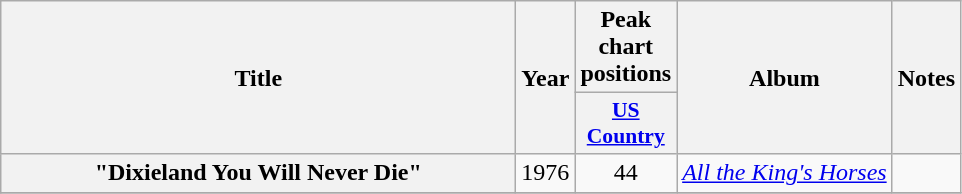<table class="wikitable plainrowheaders" style="text-align:center;" border="1">
<tr>
<th scope="col" rowspan="2" style="width:21em;">Title</th>
<th scope="col" rowspan="2">Year</th>
<th scope="col" colspan="1">Peak<br>chart<br>positions</th>
<th scope="col" rowspan="2">Album</th>
<th scope="col" rowspan="2">Notes</th>
</tr>
<tr>
<th scope="col" style="width:3em;font-size:90%;"><a href='#'>US Country</a><br></th>
</tr>
<tr>
<th scope="row">"Dixieland You Will Never Die"</th>
<td>1976</td>
<td>44</td>
<td><em><a href='#'>All the King's Horses</a></em></td>
<td></td>
</tr>
<tr>
</tr>
</table>
